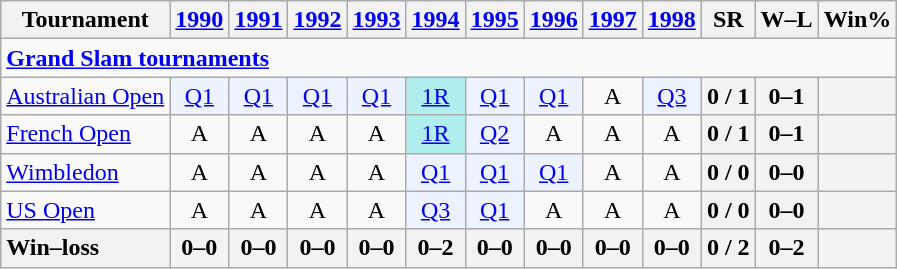<table class=wikitable style=text-align:center>
<tr>
<th>Tournament</th>
<th><a href='#'>1990</a></th>
<th><a href='#'>1991</a></th>
<th><a href='#'>1992</a></th>
<th><a href='#'>1993</a></th>
<th><a href='#'>1994</a></th>
<th><a href='#'>1995</a></th>
<th><a href='#'>1996</a></th>
<th><a href='#'>1997</a></th>
<th><a href='#'>1998</a></th>
<th>SR</th>
<th>W–L</th>
<th>Win%</th>
</tr>
<tr>
<td colspan=25 style=text-align:left><a href='#'><strong>Grand Slam tournaments</strong></a></td>
</tr>
<tr>
<td align=left><a href='#'>Australian Open</a></td>
<td bgcolor=ecf2ff><a href='#'>Q1</a></td>
<td bgcolor=ecf2ff><a href='#'>Q1</a></td>
<td bgcolor=ecf2ff><a href='#'>Q1</a></td>
<td bgcolor=ecf2ff><a href='#'>Q1</a></td>
<td bgcolor=afeeee><a href='#'>1R</a></td>
<td bgcolor=ecf2ff><a href='#'>Q1</a></td>
<td bgcolor=ecf2ff><a href='#'>Q1</a></td>
<td>A</td>
<td bgcolor=ecf2ff><a href='#'>Q3</a></td>
<th>0 / 1</th>
<th>0–1</th>
<th></th>
</tr>
<tr>
<td align=left><a href='#'>French Open</a></td>
<td>A</td>
<td>A</td>
<td>A</td>
<td>A</td>
<td bgcolor=afeeee><a href='#'>1R</a></td>
<td bgcolor=ecf2ff><a href='#'>Q2</a></td>
<td>A</td>
<td>A</td>
<td>A</td>
<th>0 / 1</th>
<th>0–1</th>
<th></th>
</tr>
<tr>
<td align=left><a href='#'>Wimbledon</a></td>
<td>A</td>
<td>A</td>
<td>A</td>
<td>A</td>
<td bgcolor=ecf2ff><a href='#'>Q1</a></td>
<td bgcolor=ecf2ff><a href='#'>Q1</a></td>
<td bgcolor=ecf2ff><a href='#'>Q1</a></td>
<td>A</td>
<td>A</td>
<th>0 / 0</th>
<th>0–0</th>
<th></th>
</tr>
<tr>
<td align=left><a href='#'>US Open</a></td>
<td>A</td>
<td>A</td>
<td>A</td>
<td>A</td>
<td bgcolor=ecf2ff><a href='#'>Q3</a></td>
<td bgcolor=ecf2ff><a href='#'>Q1</a></td>
<td>A</td>
<td>A</td>
<td>A</td>
<th>0 / 0</th>
<th>0–0</th>
<th></th>
</tr>
<tr>
<th style=text-align:left><strong>Win–loss</strong></th>
<th>0–0</th>
<th>0–0</th>
<th>0–0</th>
<th>0–0</th>
<th>0–2</th>
<th>0–0</th>
<th>0–0</th>
<th>0–0</th>
<th>0–0</th>
<th>0 / 2</th>
<th>0–2</th>
<th></th>
</tr>
</table>
